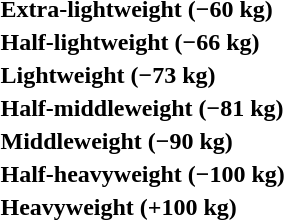<table>
<tr>
<th rowspan=2 style="text-align:left;">Extra-lightweight (−60 kg)</th>
<td rowspan=2></td>
<td rowspan=2></td>
<td></td>
</tr>
<tr>
<td></td>
</tr>
<tr>
<th rowspan=2 style="text-align:left;">Half-lightweight (−66 kg)</th>
<td rowspan=2></td>
<td rowspan=2></td>
<td></td>
</tr>
<tr>
<td></td>
</tr>
<tr>
<th rowspan=2 style="text-align:left;">Lightweight (−73 kg)</th>
<td rowspan=2></td>
<td rowspan=2></td>
<td></td>
</tr>
<tr>
<td></td>
</tr>
<tr>
<th rowspan=2 style="text-align:left;">Half-middleweight (−81 kg)</th>
<td rowspan=2></td>
<td rowspan=2></td>
<td></td>
</tr>
<tr>
<td></td>
</tr>
<tr>
<th rowspan=2 style="text-align:left;">Middleweight (−90 kg)</th>
<td rowspan=2></td>
<td rowspan=2></td>
<td></td>
</tr>
<tr>
<td></td>
</tr>
<tr>
<th rowspan=2 style="text-align:left;">Half-heavyweight (−100 kg)</th>
<td rowspan=2></td>
<td rowspan=2></td>
<td></td>
</tr>
<tr>
<td></td>
</tr>
<tr>
<th rowspan=2 style="text-align:left;">Heavyweight (+100 kg)</th>
<td rowspan=2></td>
<td rowspan=2></td>
<td></td>
</tr>
<tr>
<td></td>
</tr>
</table>
